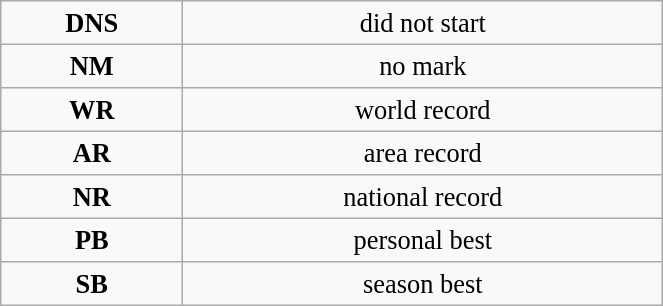<table class="wikitable" style=" text-align:center; font-size:110%;" width="35%">
<tr>
<td><strong>DNS</strong></td>
<td>did not start</td>
</tr>
<tr>
<td><strong>NM</strong></td>
<td>no mark</td>
</tr>
<tr>
<td><strong>WR</strong></td>
<td>world record</td>
</tr>
<tr>
<td><strong>AR</strong></td>
<td>area record</td>
</tr>
<tr>
<td><strong>NR</strong></td>
<td>national record</td>
</tr>
<tr>
<td><strong>PB</strong></td>
<td>personal best</td>
</tr>
<tr>
<td><strong>SB</strong></td>
<td>season best</td>
</tr>
</table>
